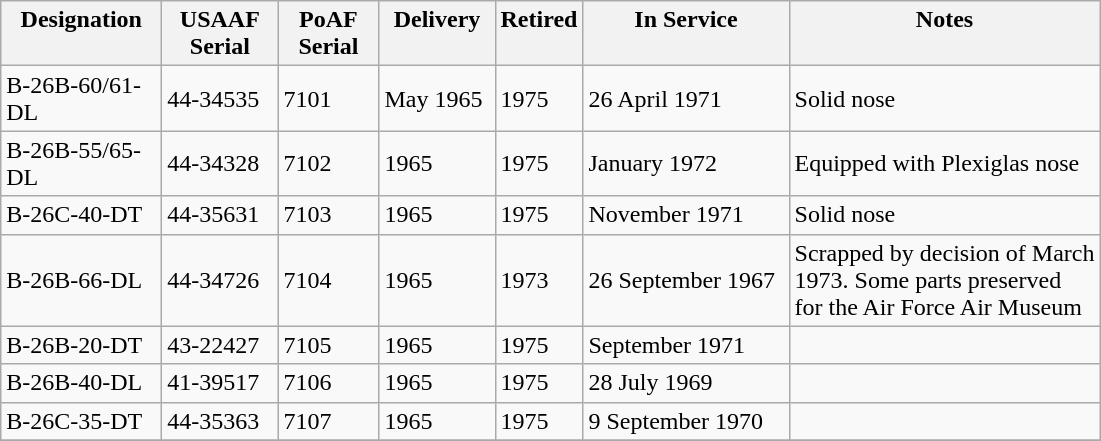<table class="wikitable" style="text-align:left">
<tr valign="top">
<th width="100">Designation</th>
<th width="70">USAAF Serial</th>
<th width="60">PoAF Serial</th>
<th width="70">Delivery</th>
<th width="50">Retired</th>
<th width="130">In Service</th>
<th width="200">Notes</th>
</tr>
<tr>
<td>B-26B-60/61-DL</td>
<td>44-34535</td>
<td>7101</td>
<td>May 1965</td>
<td>1975</td>
<td>26 April 1971</td>
<td>Solid nose</td>
</tr>
<tr>
<td>B-26B-55/65-DL</td>
<td>44-34328</td>
<td>7102</td>
<td>1965</td>
<td>1975</td>
<td>January 1972</td>
<td>Equipped with Plexiglas nose</td>
</tr>
<tr>
<td>B-26C-40-DT</td>
<td>44-35631</td>
<td>7103</td>
<td>1965</td>
<td>1975</td>
<td>November 1971</td>
<td>Solid nose</td>
</tr>
<tr>
<td>B-26B-66-DL</td>
<td>44-34726</td>
<td>7104</td>
<td>1965</td>
<td>1973</td>
<td>26 September 1967</td>
<td>Scrapped by decision of March 1973. Some parts preserved for the Air Force Air Museum</td>
</tr>
<tr>
<td>B-26B-20-DT</td>
<td>43-22427</td>
<td>7105</td>
<td>1965</td>
<td>1975</td>
<td>September 1971</td>
<td></td>
</tr>
<tr>
<td>B-26B-40-DL</td>
<td>41-39517</td>
<td>7106</td>
<td>1965</td>
<td>1975</td>
<td>28 July 1969</td>
</tr>
<tr>
<td>B-26C-35-DT</td>
<td>44-35363</td>
<td>7107</td>
<td>1965</td>
<td>1975</td>
<td>9 September 1970</td>
<td></td>
</tr>
<tr>
</tr>
</table>
